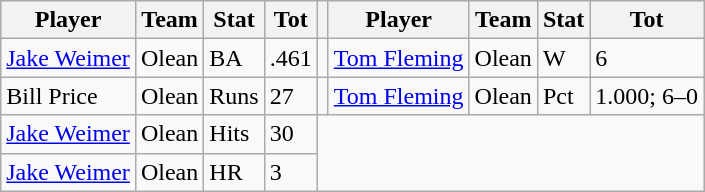<table class="wikitable">
<tr>
<th>Player</th>
<th>Team</th>
<th>Stat</th>
<th>Tot</th>
<th></th>
<th>Player</th>
<th>Team</th>
<th>Stat</th>
<th>Tot</th>
</tr>
<tr>
<td><a href='#'>Jake Weimer</a></td>
<td>Olean</td>
<td>BA</td>
<td>.461</td>
<td></td>
<td><a href='#'>Tom Fleming</a></td>
<td>Olean</td>
<td>W</td>
<td>6</td>
</tr>
<tr>
<td>Bill Price</td>
<td>Olean</td>
<td>Runs</td>
<td>27</td>
<td></td>
<td><a href='#'>Tom Fleming</a></td>
<td>Olean</td>
<td>Pct</td>
<td>1.000; 6–0</td>
</tr>
<tr>
<td><a href='#'>Jake Weimer</a></td>
<td>Olean</td>
<td>Hits</td>
<td>30</td>
</tr>
<tr>
<td><a href='#'>Jake Weimer</a></td>
<td>Olean</td>
<td>HR</td>
<td>3</td>
</tr>
</table>
